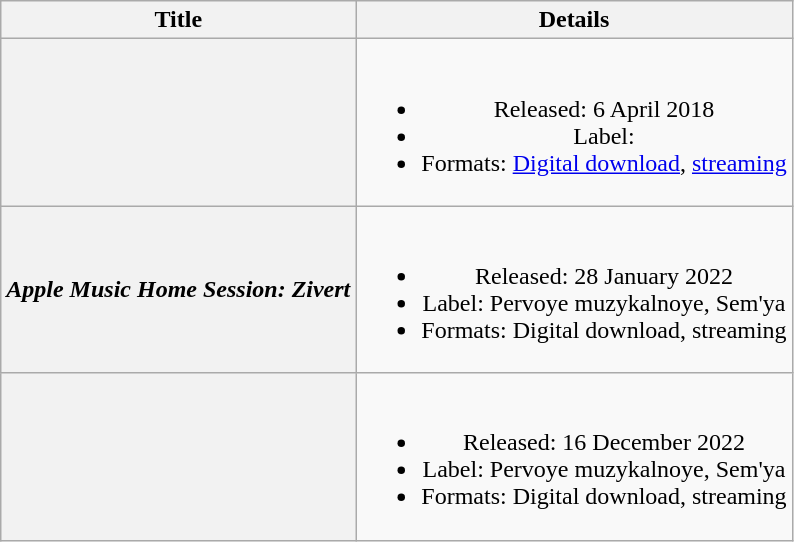<table class="wikitable plainrowheaders" style="text-align:center;" border="1">
<tr>
<th scope="col">Title</th>
<th scope="col">Details</th>
</tr>
<tr>
<th scope="row"></th>
<td><br><ul><li>Released: 6 April 2018</li><li>Label: </li><li>Formats: <a href='#'>Digital download</a>, <a href='#'>streaming</a></li></ul></td>
</tr>
<tr>
<th scope="row"><em>Apple Music Home Session: Zivert</em></th>
<td><br><ul><li>Released: 28 January 2022</li><li>Label: Pervoye muzykalnoye, Sem'ya</li><li>Formats: Digital download, streaming</li></ul></td>
</tr>
<tr>
<th scope="row"></th>
<td><br><ul><li>Released: 16 December 2022</li><li>Label: Pervoye muzykalnoye, Sem'ya</li><li>Formats: Digital download, streaming</li></ul></td>
</tr>
</table>
